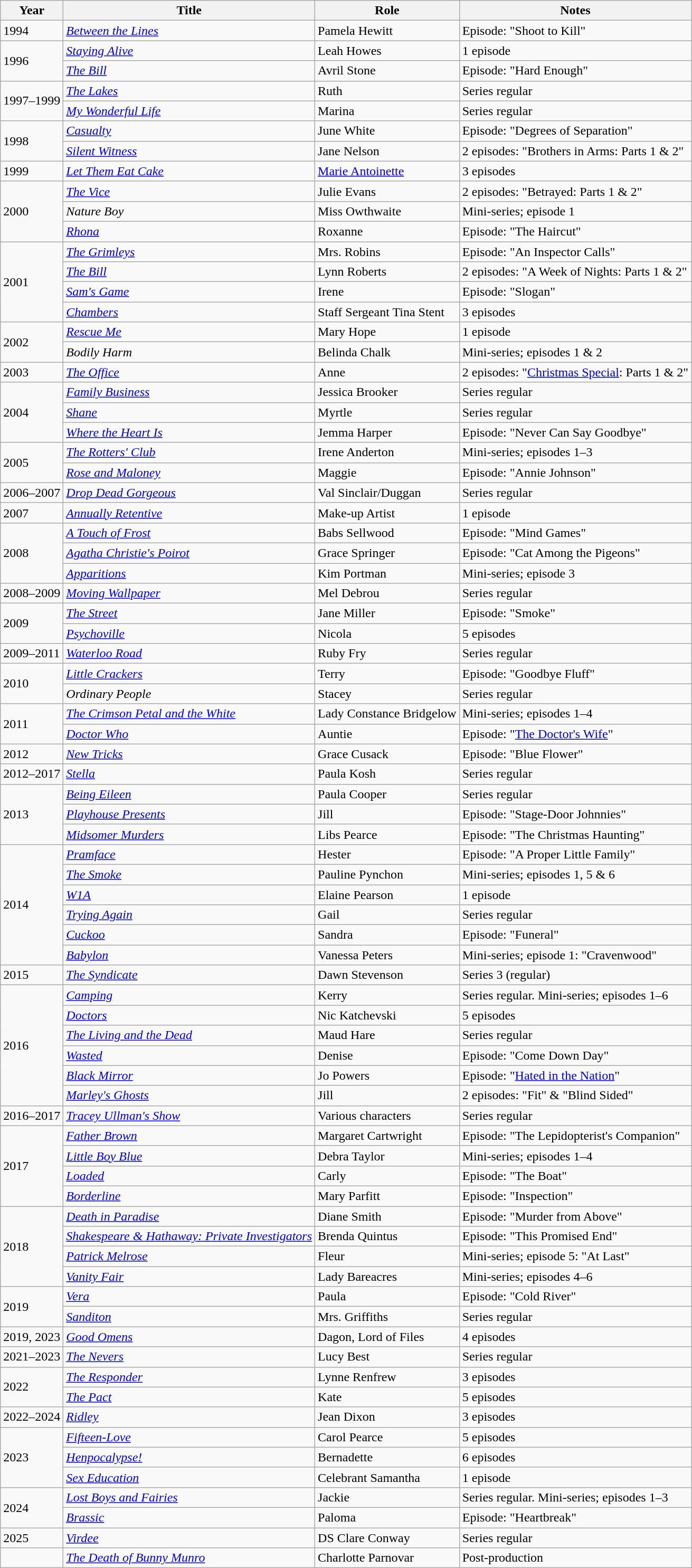<table class="wikitable sortable">
<tr>
<th>Year</th>
<th>Title</th>
<th>Role</th>
<th class="unsortable">Notes</th>
</tr>
<tr>
<td>1994</td>
<td><em><a href='#'>Between the Lines</a></em></td>
<td>Pamela Hewitt</td>
<td>Episode: "Shoot to Kill"</td>
</tr>
<tr>
<td rowspan=2>1996</td>
<td><em><a href='#'>Staying Alive</a></em></td>
<td>Leah Howes</td>
<td>1 episode</td>
</tr>
<tr>
<td><em><a href='#'>The Bill</a></em></td>
<td>Avril Stone</td>
<td>Episode: "Hard Enough"</td>
</tr>
<tr>
<td rowspan=2>1997–1999</td>
<td><em><a href='#'>The Lakes</a></em></td>
<td>Ruth</td>
<td>Series regular</td>
</tr>
<tr>
<td><em><a href='#'>My Wonderful Life</a></em></td>
<td>Marina</td>
<td>Series regular</td>
</tr>
<tr>
<td rowspan=2>1998</td>
<td><em><a href='#'>Casualty</a></em></td>
<td>June White</td>
<td>Episode: "Degrees of Separation"</td>
</tr>
<tr>
<td><em><a href='#'>Silent Witness</a></em></td>
<td>Jane Nelson</td>
<td>2 episodes: "Brothers in Arms: Parts 1 & 2"</td>
</tr>
<tr>
<td>1999</td>
<td><em><a href='#'>Let Them Eat Cake</a></em></td>
<td><a href='#'>Marie Antoinette</a></td>
<td>3 episodes</td>
</tr>
<tr>
<td rowspan=3>2000</td>
<td><em><a href='#'>The Vice</a></em></td>
<td>Julie Evans</td>
<td>2 episodes: "Betrayed: Parts 1 & 2"</td>
</tr>
<tr>
<td><em>Nature Boy</em></td>
<td>Miss Owthwaite</td>
<td>Mini-series; episode 1</td>
</tr>
<tr>
<td><em><a href='#'>Rhona</a></em></td>
<td>Roxanne</td>
<td>Episode: "The Haircut"</td>
</tr>
<tr>
<td rowspan=4>2001</td>
<td><em><a href='#'>The Grimleys</a></em></td>
<td>Mrs. Robins</td>
<td>Episode: "An Inspector Calls"</td>
</tr>
<tr>
<td><em><a href='#'>The Bill</a></em></td>
<td>Lynn Roberts</td>
<td>2 episodes: "A Week of Nights: Parts 1 & 2"</td>
</tr>
<tr>
<td><em><a href='#'>Sam's Game</a></em></td>
<td>Irene</td>
<td>Episode: "Slogan"</td>
</tr>
<tr>
<td><em><a href='#'>Chambers</a></em></td>
<td>Staff Sergeant Tina Stent</td>
<td>3 episodes</td>
</tr>
<tr>
<td rowspan=2>2002</td>
<td><em><a href='#'>Rescue Me</a></em></td>
<td>Mary Hope</td>
<td>1 episode</td>
</tr>
<tr>
<td><em>Bodily Harm</em></td>
<td>Belinda Chalk</td>
<td>Mini-series; episodes 1 & 2</td>
</tr>
<tr>
<td>2003</td>
<td><em><a href='#'>The Office</a></em></td>
<td>Anne</td>
<td>2 episodes: "<a href='#'>Christmas Special</a>: Parts 1 & 2"</td>
</tr>
<tr>
<td rowspan=3>2004</td>
<td><em><a href='#'>Family Business</a></em></td>
<td>Jessica Brooker</td>
<td>Series regular</td>
</tr>
<tr>
<td><em><a href='#'>Shane</a></em></td>
<td>Myrtle</td>
<td>Series regular</td>
</tr>
<tr>
<td><em><a href='#'>Where the Heart Is</a></em></td>
<td>Jemma Harper</td>
<td>Episode: "Never Can Say Goodbye"</td>
</tr>
<tr>
<td rowspan=2>2005</td>
<td><em><a href='#'>The Rotters' Club</a></em></td>
<td>Irene Anderton</td>
<td>Mini-series; episodes 1–3</td>
</tr>
<tr>
<td><em><a href='#'>Rose and Maloney</a></em></td>
<td>Maggie</td>
<td>Episode: "Annie Johnson"</td>
</tr>
<tr>
<td>2006–2007</td>
<td><em><a href='#'>Drop Dead Gorgeous</a></em></td>
<td>Val Sinclair/Duggan</td>
<td>Series regular</td>
</tr>
<tr>
<td>2007</td>
<td><em><a href='#'>Annually Retentive</a></em></td>
<td>Make-up Artist</td>
<td>1 episode</td>
</tr>
<tr>
<td rowspan=3>2008</td>
<td><em><a href='#'>A Touch of Frost</a></em></td>
<td>Babs Sellwood</td>
<td>Episode: "Mind Games"</td>
</tr>
<tr>
<td><em><a href='#'>Agatha Christie's Poirot</a></em></td>
<td>Grace Springer</td>
<td>Episode: "Cat Among the Pigeons"</td>
</tr>
<tr>
<td><em><a href='#'>Apparitions</a></em></td>
<td>Kim Portman</td>
<td>Mini-series; episode 3</td>
</tr>
<tr>
<td>2008–2009</td>
<td><em><a href='#'>Moving Wallpaper</a></em></td>
<td>Mel Debrou</td>
<td>Series regular</td>
</tr>
<tr>
<td rowspan=2>2009</td>
<td><em><a href='#'>The Street</a></em></td>
<td>Jane Miller</td>
<td>Episode: "Smoke"</td>
</tr>
<tr>
<td><em><a href='#'>Psychoville</a></em></td>
<td>Nicola</td>
<td>5 episodes</td>
</tr>
<tr>
<td>2009–2011</td>
<td><em><a href='#'>Waterloo Road</a></em></td>
<td>Ruby Fry</td>
<td>Series regular</td>
</tr>
<tr>
<td rowspan=2>2010</td>
<td><em><a href='#'>Little Crackers</a></em></td>
<td>Terry</td>
<td>Episode: "Goodbye Fluff"</td>
</tr>
<tr>
<td><em>Ordinary People</em></td>
<td>Stacey</td>
<td>Series regular</td>
</tr>
<tr>
<td rowspan=2>2011</td>
<td><em><a href='#'>The Crimson Petal and the White</a></em></td>
<td>Lady Constance Bridgelow</td>
<td>Mini-series; episodes 1–4</td>
</tr>
<tr>
<td><em><a href='#'>Doctor Who</a></em></td>
<td>Auntie</td>
<td>Episode: "<a href='#'>The Doctor's Wife</a>"</td>
</tr>
<tr>
<td>2012</td>
<td><em><a href='#'>New Tricks</a></em></td>
<td>Grace Cusack</td>
<td>Episode: "Blue Flower"</td>
</tr>
<tr>
<td>2012–2017</td>
<td><em><a href='#'>Stella</a></em></td>
<td>Paula Kosh</td>
<td>Series regular</td>
</tr>
<tr>
<td rowspan=3>2013</td>
<td><em><a href='#'>Being Eileen</a></em></td>
<td>Paula Cooper</td>
<td>Series regular</td>
</tr>
<tr>
<td><em><a href='#'>Playhouse Presents</a></em></td>
<td>Jill</td>
<td>Episode: "Stage-Door Johnnies"</td>
</tr>
<tr>
<td><em><a href='#'>Midsomer Murders</a></em></td>
<td>Libs Pearce</td>
<td>Episode: "The Christmas Haunting"</td>
</tr>
<tr>
<td rowspan=6>2014</td>
<td><em><a href='#'>Pramface</a></em></td>
<td>Hester</td>
<td>Episode: "A Proper Little Family"</td>
</tr>
<tr>
<td><em><a href='#'>The Smoke</a></em></td>
<td>Pauline Pynchon</td>
<td>Mini-series; episodes 1, 5 & 6</td>
</tr>
<tr>
<td><em><a href='#'>W1A</a></em></td>
<td>Elaine Pearson</td>
<td>1 episode</td>
</tr>
<tr>
<td><em><a href='#'>Trying Again</a></em></td>
<td>Gail</td>
<td>Series regular</td>
</tr>
<tr>
<td><em><a href='#'>Cuckoo</a></em></td>
<td>Sandra</td>
<td>Episode: "Funeral"</td>
</tr>
<tr>
<td><em><a href='#'>Babylon</a></em></td>
<td>Vanessa Peters</td>
<td>Mini-series; episode 1: "Cravenwood"</td>
</tr>
<tr>
<td>2015</td>
<td><em><a href='#'>The Syndicate</a></em></td>
<td>Dawn Stevenson</td>
<td>Series 3 (regular)</td>
</tr>
<tr>
<td rowspan=6>2016</td>
<td><em><a href='#'>Camping</a></em></td>
<td>Kerry</td>
<td>Series regular. Mini-series; episodes 1–6</td>
</tr>
<tr>
<td><em><a href='#'>Doctors</a></em></td>
<td>Nic Katchevski</td>
<td>5 episodes</td>
</tr>
<tr>
<td><em><a href='#'>The Living and the Dead</a></em></td>
<td>Maud Hare</td>
<td>Series regular</td>
</tr>
<tr>
<td><em><a href='#'>Wasted</a></em></td>
<td>Denise</td>
<td>Episode: "Come Down Day"</td>
</tr>
<tr>
<td><em><a href='#'>Black Mirror</a></em></td>
<td>Jo Powers</td>
<td>Episode: "<a href='#'>Hated in the Nation</a>"</td>
</tr>
<tr>
<td><em><a href='#'>Marley's Ghosts</a></em></td>
<td>Jill</td>
<td>2 episodes: "Fit" & "Blind Sided"</td>
</tr>
<tr>
<td>2016–2017</td>
<td><em><a href='#'>Tracey Ullman's Show</a></em></td>
<td>Various characters</td>
<td>Series regular</td>
</tr>
<tr>
<td rowspan=4>2017</td>
<td><em><a href='#'>Father Brown</a></em></td>
<td>Margaret Cartwright</td>
<td>Episode: "The Lepidopterist's Companion"</td>
</tr>
<tr>
<td><em><a href='#'>Little Boy Blue</a></em></td>
<td>Debra Taylor</td>
<td>Mini-series; episodes 1–4</td>
</tr>
<tr>
<td><em><a href='#'>Loaded</a></em></td>
<td>Carly</td>
<td>Episode: "The Boat"</td>
</tr>
<tr>
<td><em><a href='#'>Borderline</a></em></td>
<td>Mary Parfitt</td>
<td>Episode: "Inspection"</td>
</tr>
<tr>
<td rowspan=4>2018</td>
<td><em><a href='#'>Death in Paradise</a></em></td>
<td>Diane Smith</td>
<td>Episode: "Murder from Above"</td>
</tr>
<tr>
<td><em><a href='#'>Shakespeare & Hathaway: Private Investigators</a></em></td>
<td>Brenda Quintus</td>
<td>Episode: "This Promised End"</td>
</tr>
<tr>
<td><em><a href='#'>Patrick Melrose</a></em></td>
<td>Fleur</td>
<td>Mini-series; episode 5: "At Last"</td>
</tr>
<tr>
<td><em><a href='#'>Vanity Fair</a></em></td>
<td>Lady Bareacres</td>
<td>Mini-series; episodes 4–6</td>
</tr>
<tr>
<td rowspan=2>2019</td>
<td><em><a href='#'>Vera</a></em></td>
<td>Paula</td>
<td>Episode: "Cold River"</td>
</tr>
<tr>
<td><em><a href='#'>Sanditon</a></em></td>
<td>Mrs. Griffiths</td>
<td>Series regular</td>
</tr>
<tr>
<td>2019, 2023</td>
<td><em><a href='#'>Good Omens</a></em></td>
<td>Dagon, Lord of Files</td>
<td>4 episodes</td>
</tr>
<tr>
<td>2021–2023</td>
<td><em><a href='#'>The Nevers</a></em></td>
<td>Lucy Best</td>
<td>Series regular</td>
</tr>
<tr>
<td rowspan=2>2022</td>
<td><em><a href='#'>The Responder</a></em></td>
<td>Lynne Renfrew</td>
<td>3 episodes</td>
</tr>
<tr>
<td><em><a href='#'>The Pact</a></em></td>
<td>Kate</td>
<td>5 episodes</td>
</tr>
<tr>
<td>2022–2024</td>
<td><em><a href='#'>Ridley</a></em></td>
<td>Jean Dixon</td>
<td>3 episodes</td>
</tr>
<tr>
<td rowspan=3>2023</td>
<td><em><a href='#'>Fifteen-Love</a></em></td>
<td>Carol Pearce</td>
<td>5 episodes</td>
</tr>
<tr>
<td><em><a href='#'>Henpocalypse!</a></em></td>
<td>Bernadette</td>
<td>6 episodes</td>
</tr>
<tr>
<td><em><a href='#'>Sex Education</a></em></td>
<td>Celebrant Samantha</td>
<td>1 episode</td>
</tr>
<tr>
<td rowspan=2>2024</td>
<td><em><a href='#'>Lost Boys and Fairies</a></em></td>
<td>Jackie</td>
<td>Series regular. Mini-series; episodes 1–3</td>
</tr>
<tr>
<td><em><a href='#'>Brassic</a></em></td>
<td>Paloma</td>
<td>Episode: "Heartbreak"</td>
</tr>
<tr>
<td>2025</td>
<td><em><a href='#'>Virdee</a></em></td>
<td>DS Clare Conway</td>
<td>Series regular</td>
</tr>
<tr>
<td></td>
<td><em><a href='#'>The Death of Bunny Munro</a></em></td>
<td>Charlotte Parnovar</td>
<td>Post-production</td>
</tr>
</table>
